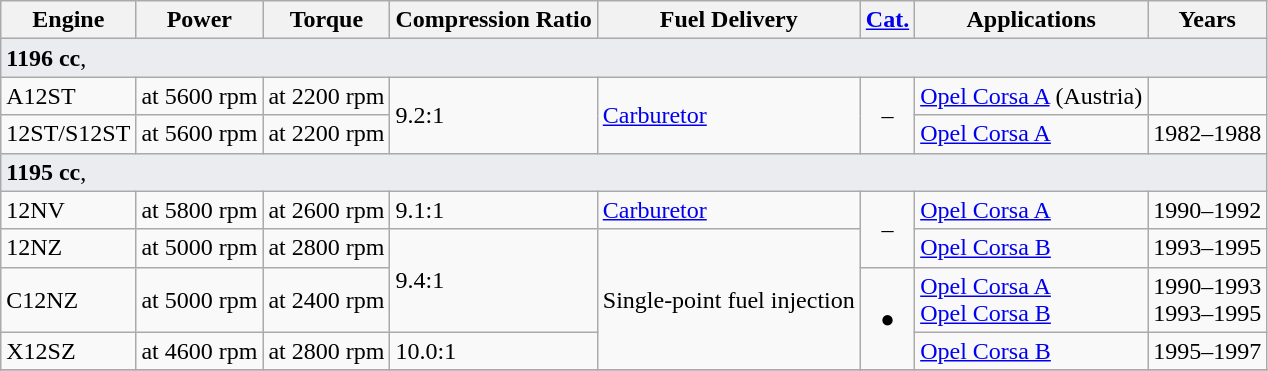<table class="wikitable">
<tr>
<th>Engine</th>
<th>Power</th>
<th>Torque</th>
<th>Compression Ratio</th>
<th>Fuel Delivery</th>
<th><a href='#'>Cat.</a></th>
<th>Applications</th>
<th>Years</th>
</tr>
<tr>
<td colspan=8 align="left" style="background-color:#EAECF0;"><strong>1196 cc</strong>, </td>
</tr>
<tr>
<td>A12ST</td>
<td> at 5600 rpm</td>
<td> at 2200 rpm</td>
<td rowspan=2>9.2:1</td>
<td rowspan=2><a href='#'>Carburetor</a></td>
<td rowspan=2 align=center>–</td>
<td><a href='#'>Opel Corsa A</a> (Austria)</td>
<td></td>
</tr>
<tr>
<td>12ST/S12ST</td>
<td> at 5600 rpm</td>
<td> at 2200 rpm</td>
<td><a href='#'>Opel Corsa A</a></td>
<td>1982–1988</td>
</tr>
<tr>
<td colspan=8 align="left" style="background-color:#EAECF0;"><strong>1195 cc</strong>, </td>
</tr>
<tr>
<td>12NV</td>
<td> at 5800 rpm</td>
<td> at 2600 rpm</td>
<td>9.1:1</td>
<td><a href='#'>Carburetor</a></td>
<td rowspan=2 align=center>–</td>
<td><a href='#'>Opel Corsa A</a></td>
<td>1990–1992</td>
</tr>
<tr>
<td>12NZ</td>
<td> at 5000 rpm</td>
<td> at 2800 rpm</td>
<td rowspan=2>9.4:1</td>
<td rowspan=3>Single-point fuel injection</td>
<td><a href='#'>Opel Corsa B</a></td>
<td>1993–1995</td>
</tr>
<tr>
<td>C12NZ</td>
<td> at 5000 rpm</td>
<td> at 2400 rpm</td>
<td align=center rowspan=2>●</td>
<td><a href='#'>Opel Corsa A</a><br><a href='#'>Opel Corsa B</a></td>
<td>1990–1993<br>1993–1995</td>
</tr>
<tr>
<td>X12SZ</td>
<td> at 4600 rpm</td>
<td> at 2800 rpm</td>
<td>10.0:1</td>
<td><a href='#'>Opel Corsa B</a></td>
<td>1995–1997</td>
</tr>
<tr>
</tr>
</table>
